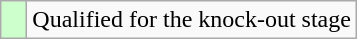<table class="wikitable">
<tr>
<td width=10px bgcolor="#ccffcc"></td>
<td>Qualified for the knock-out stage</td>
</tr>
</table>
